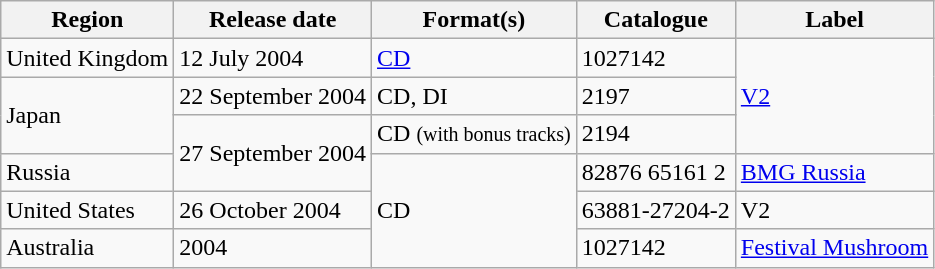<table class="wikitable">
<tr>
<th>Region</th>
<th>Release date</th>
<th>Format(s)</th>
<th>Catalogue</th>
<th>Label</th>
</tr>
<tr>
<td>United Kingdom</td>
<td>12 July 2004</td>
<td><a href='#'>CD</a></td>
<td>1027142</td>
<td rowspan="3"><a href='#'>V2</a></td>
</tr>
<tr>
<td rowspan="2">Japan</td>
<td>22 September 2004</td>
<td>CD, DI</td>
<td>2197</td>
</tr>
<tr>
<td rowspan="2">27 September 2004</td>
<td>CD <small>(with bonus tracks)</small></td>
<td>2194</td>
</tr>
<tr>
<td>Russia</td>
<td rowspan="3">CD</td>
<td>82876 65161 2</td>
<td><a href='#'>BMG Russia</a></td>
</tr>
<tr>
<td>United States</td>
<td>26 October 2004</td>
<td>63881-27204-2</td>
<td>V2</td>
</tr>
<tr>
<td>Australia</td>
<td>2004</td>
<td>1027142</td>
<td><a href='#'>Festival Mushroom</a></td>
</tr>
</table>
